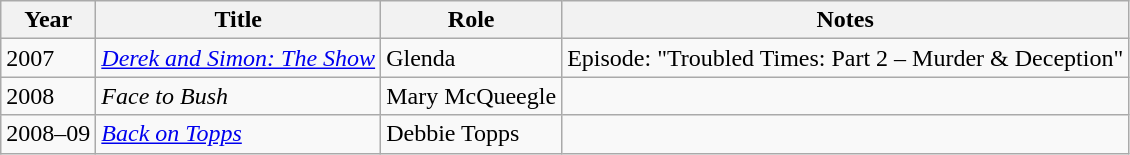<table class="wikitable sortable">
<tr>
<th>Year</th>
<th>Title</th>
<th>Role</th>
<th class="unsortable">Notes</th>
</tr>
<tr>
<td>2007</td>
<td><em><a href='#'>Derek and Simon: The Show</a></em></td>
<td>Glenda</td>
<td>Episode: "Troubled Times: Part 2 – Murder & Deception"</td>
</tr>
<tr>
<td>2008</td>
<td><em>Face to Bush</em></td>
<td>Mary McQueegle</td>
<td></td>
</tr>
<tr>
<td>2008–09</td>
<td><em><a href='#'>Back on Topps</a></em></td>
<td>Debbie Topps</td>
<td></td>
</tr>
</table>
